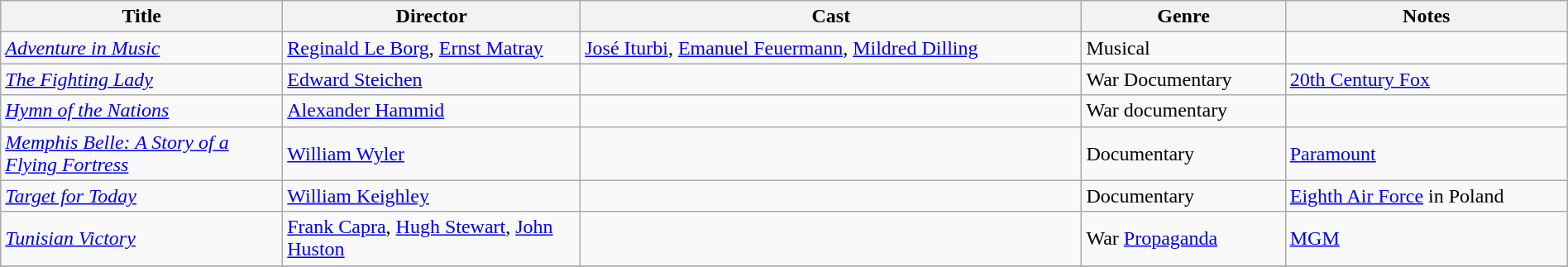<table class="wikitable" style="width:100%;">
<tr>
<th style="width:18%;">Title</th>
<th style="width:19%;">Director</th>
<th style="width:32%;">Cast</th>
<th style="width:13%;">Genre</th>
<th style="width:18%;">Notes</th>
</tr>
<tr>
<td><em><a href='#'>Adventure in Music</a></em></td>
<td><a href='#'>Reginald Le Borg</a>, <a href='#'>Ernst Matray</a></td>
<td><a href='#'>José Iturbi</a>, <a href='#'>Emanuel Feuermann</a>, <a href='#'>Mildred Dilling</a></td>
<td>Musical</td>
<td></td>
</tr>
<tr>
<td><em><a href='#'>The Fighting Lady</a></em></td>
<td><a href='#'>Edward Steichen</a></td>
<td></td>
<td>War Documentary</td>
<td><a href='#'>20th Century Fox</a></td>
</tr>
<tr>
<td><em><a href='#'>Hymn of the Nations</a></em></td>
<td><a href='#'>Alexander Hammid</a></td>
<td></td>
<td>War documentary</td>
<td></td>
</tr>
<tr>
<td><em><a href='#'>Memphis Belle: A Story of a Flying Fortress</a></em></td>
<td><a href='#'>William Wyler</a></td>
<td></td>
<td>Documentary</td>
<td><a href='#'>Paramount</a></td>
</tr>
<tr>
<td><em><a href='#'>Target for Today</a></em></td>
<td><a href='#'>William Keighley</a></td>
<td></td>
<td>Documentary</td>
<td><a href='#'>Eighth Air Force</a> in Poland</td>
</tr>
<tr>
<td><em><a href='#'>Tunisian Victory</a></em></td>
<td><a href='#'>Frank Capra</a>, <a href='#'>Hugh Stewart</a>, <a href='#'>John Huston</a></td>
<td></td>
<td>War <a href='#'>Propaganda</a></td>
<td><a href='#'>MGM</a></td>
</tr>
<tr>
</tr>
</table>
